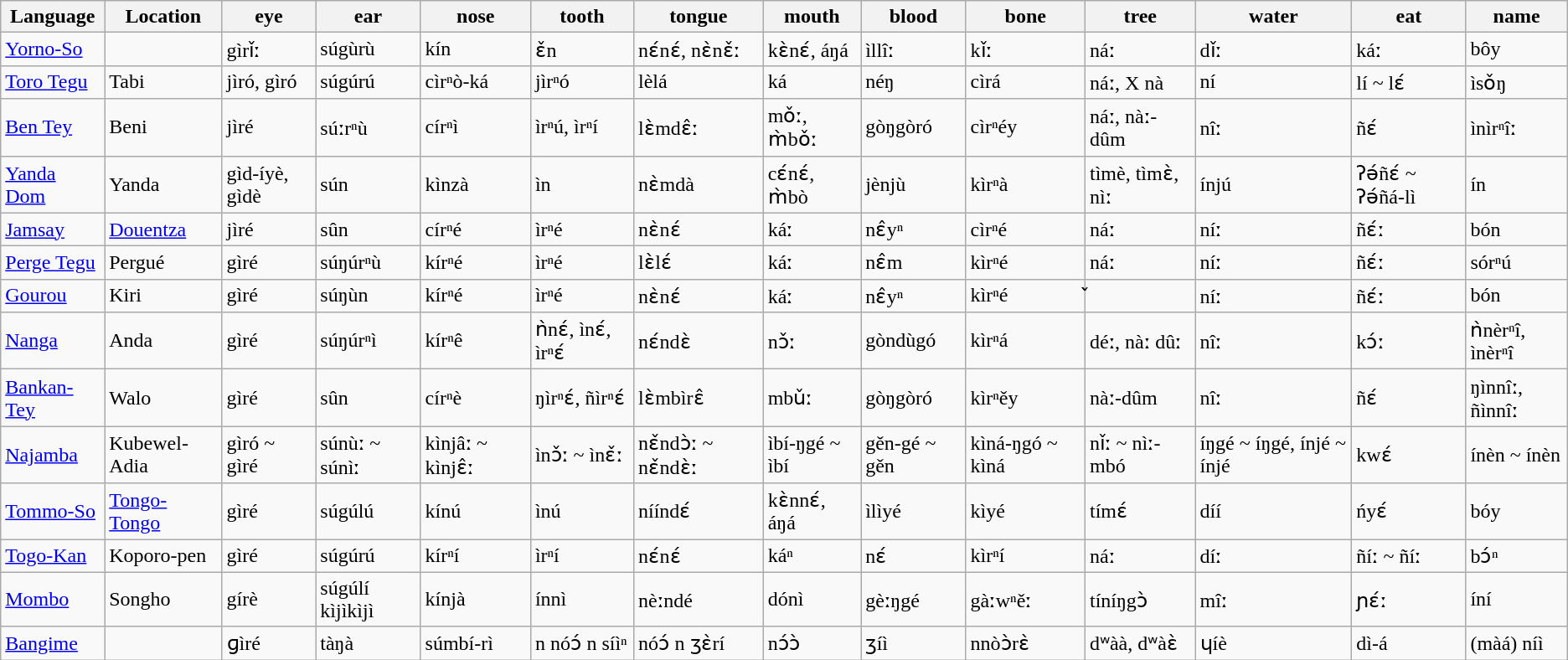<table class="wikitable sortable">
<tr>
<th>Language</th>
<th>Location</th>
<th>eye</th>
<th>ear</th>
<th>nose</th>
<th>tooth</th>
<th>tongue</th>
<th>mouth</th>
<th>blood</th>
<th>bone</th>
<th>tree</th>
<th>water</th>
<th>eat</th>
<th>name</th>
</tr>
<tr>
<td><a href='#'>Yorno-So</a></td>
<td></td>
<td>gìrǐː</td>
<td>súgùrù</td>
<td>kín</td>
<td>ɛ̌n</td>
<td>nɛ́nɛ́, nɛ̀nɛ̌ː</td>
<td>kɛ̀nɛ́, áŋá</td>
<td>ìllîː</td>
<td>kǐː</td>
<td>náː</td>
<td>dǐː</td>
<td>káː</td>
<td>bôy</td>
</tr>
<tr>
<td><a href='#'>Toro Tegu</a></td>
<td>Tabi</td>
<td>jìró, gìró</td>
<td>súgúrú</td>
<td>cìrⁿò-ká</td>
<td>jìrⁿó</td>
<td>lèlá</td>
<td>ká</td>
<td>néŋ</td>
<td>cìrá</td>
<td>náː, X nà</td>
<td>ní</td>
<td>lí ~ lɛ́</td>
<td>ìsǒŋ</td>
</tr>
<tr>
<td><a href='#'>Ben Tey</a></td>
<td>Beni</td>
<td>jìré</td>
<td>súːrⁿù</td>
<td>círⁿì</td>
<td>ìrⁿú, ìrⁿí</td>
<td>lɛ̀mdɛ̂ː</td>
<td>mǒː, m̀bǒː</td>
<td>gòŋgòró</td>
<td>cìrⁿéy</td>
<td>náː, nàː-dûm</td>
<td>nîː</td>
<td>ñɛ́</td>
<td>ìnìrⁿîː</td>
</tr>
<tr>
<td><a href='#'>Yanda Dom</a></td>
<td>Yanda</td>
<td>gìd-íyè, gìdè</td>
<td>sún</td>
<td>kìnzà</td>
<td>ìn</td>
<td>nɛ̀mdà</td>
<td>cɛ́nɛ́, m̀bò</td>
<td>jènjù</td>
<td>kìrⁿà</td>
<td>tìmè, tìmɛ̀, nìː</td>
<td>ínjú</td>
<td>ʔə́ñɛ́ ~ ʔə́ñá-lì</td>
<td>ín</td>
</tr>
<tr>
<td><a href='#'>Jamsay</a></td>
<td><a href='#'>Douentza</a></td>
<td>jìré</td>
<td>sûn</td>
<td>círⁿé</td>
<td>ìrⁿé</td>
<td>nɛ̀nɛ́</td>
<td>káː</td>
<td>nɛ̂yⁿ</td>
<td>cìrⁿé</td>
<td>náː</td>
<td>níː</td>
<td>ñɛ́ː</td>
<td>bón</td>
</tr>
<tr>
<td><a href='#'>Perge Tegu</a></td>
<td>Pergué</td>
<td>gìré</td>
<td>súŋúrⁿù</td>
<td>kírⁿé</td>
<td>ìrⁿé</td>
<td>lɛ̀lɛ́</td>
<td>káː</td>
<td>nɛ̂m</td>
<td>kìrⁿé</td>
<td>náː</td>
<td>níː</td>
<td>ñɛ́ː</td>
<td>sórⁿú</td>
</tr>
<tr>
<td><a href='#'>Gourou</a></td>
<td>Kiri</td>
<td>gìré</td>
<td>súŋùn</td>
<td>kírⁿé</td>
<td>ìrⁿé</td>
<td>nɛ̀nɛ́</td>
<td>káː</td>
<td>nɛ̂yⁿ</td>
<td>kìrⁿé</td>
<td>̀̌</td>
<td>níː</td>
<td>ñɛ́ː</td>
<td>bón</td>
</tr>
<tr>
<td><a href='#'>Nanga</a></td>
<td>Anda</td>
<td>gìré</td>
<td>súŋúrⁿì</td>
<td>kírⁿê</td>
<td>ǹnɛ́, ìnɛ́, ìrⁿɛ́</td>
<td>nɛ́ndɛ̀</td>
<td>nɔ̌ː</td>
<td>gòndùgó</td>
<td>kìrⁿá</td>
<td>déː, nàː dûː</td>
<td>nîː</td>
<td>kɔ́ː</td>
<td>ǹnèrⁿî, ìnèrⁿî</td>
</tr>
<tr>
<td><a href='#'>Bankan-Tey</a></td>
<td>Walo</td>
<td>gìré</td>
<td>sûn</td>
<td>círⁿè</td>
<td>ŋìrⁿɛ́, ñìrⁿɛ́</td>
<td>lɛ̀mbìrɛ̂</td>
<td>mbǔː</td>
<td>gòŋgòró</td>
<td>kìrⁿěy</td>
<td>nàː-dûm</td>
<td>nîː</td>
<td>ñɛ́</td>
<td>ŋìnnîː, ñìnnîː</td>
</tr>
<tr>
<td><a href='#'>Najamba</a></td>
<td>Kubewel-Adia</td>
<td>gìró ~ gìré</td>
<td>súnùː ~ súnìː</td>
<td>kìnjâː ~ kìnjɛ̂ː</td>
<td>ìnɔ̌ː ~ ìnɛ̌ː</td>
<td>nɛ̌ndɔ̀ː ~ nɛ̌ndɛ̀ː</td>
<td>ìbí-ŋgé ~ ìbí</td>
<td>gěn-gé ~ gěn</td>
<td>kìná-ŋgó ~ kìná</td>
<td>nǐː ~ nìː-mbó</td>
<td>íŋgé ~ íŋgé, ínjé ~ ínjé</td>
<td>kwɛ́</td>
<td>ínèn ~ ínèn</td>
</tr>
<tr>
<td><a href='#'>Tommo-So</a></td>
<td><a href='#'>Tongo-Tongo</a></td>
<td>gìré</td>
<td>súgúlú</td>
<td>kínú</td>
<td>ìnú</td>
<td>nííndɛ́</td>
<td>kɛ̀nnɛ́, áŋá</td>
<td>ìlìyé</td>
<td>kìyé</td>
<td>tímɛ́</td>
<td>díí</td>
<td>ńyɛ́</td>
<td>bóy</td>
</tr>
<tr>
<td><a href='#'>Togo-Kan</a></td>
<td>Koporo-pen</td>
<td>gìré</td>
<td>súgúrú</td>
<td>kírⁿí</td>
<td>ìrⁿí</td>
<td>nɛ́nɛ́</td>
<td>káⁿ</td>
<td>nɛ́</td>
<td>kìrⁿí</td>
<td>náː</td>
<td>díː</td>
<td>ñíː ~ ñíː</td>
<td>bɔ́ⁿ</td>
</tr>
<tr>
<td><a href='#'>Mombo</a></td>
<td>Songho</td>
<td>gírè</td>
<td>súgúlí kìjìkìjì</td>
<td>kínjà</td>
<td>ínnì</td>
<td>nèːndé</td>
<td>dónì</td>
<td>gèːŋgé</td>
<td>gàːwⁿěː</td>
<td>tíníŋgɔ̀</td>
<td>mîː</td>
<td>ɲɛ́ː</td>
<td>íní</td>
</tr>
<tr>
<td><a href='#'>Bangime</a></td>
<td></td>
<td>ɡìré</td>
<td>tàŋà</td>
<td>súmbí-rì</td>
<td>n nóɔ́ n síìⁿ</td>
<td>nóɔ́ n ʒɛ̀rí</td>
<td>nɔ́ɔ̀</td>
<td>ʒíì</td>
<td>nnòɔ̀rɛ̀</td>
<td>dʷàà, dʷàɛ̀</td>
<td>ɥíè</td>
<td>dì-á</td>
<td>(màá) níì</td>
</tr>
</table>
